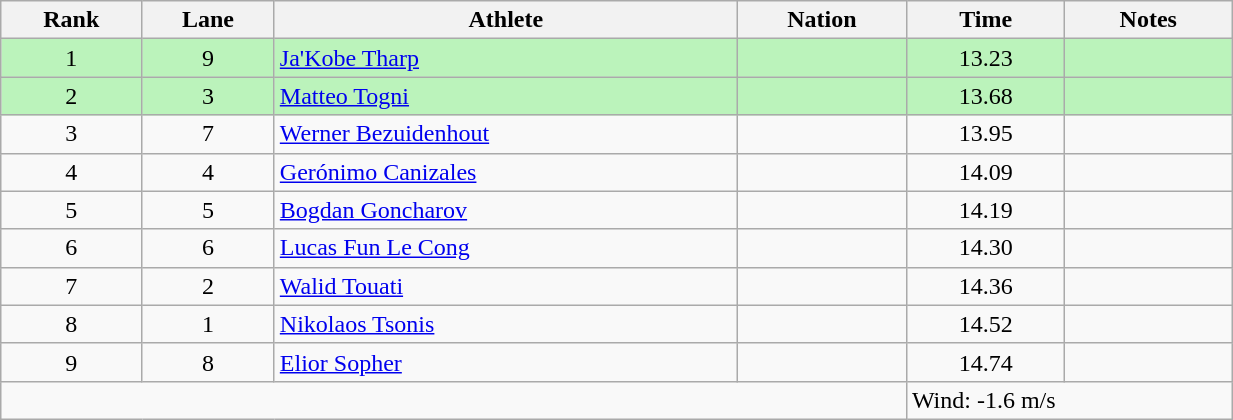<table class="wikitable sortable" style="text-align:center;width: 65%;">
<tr>
<th scope="col">Rank</th>
<th scope="col">Lane</th>
<th scope="col">Athlete</th>
<th scope="col">Nation</th>
<th scope="col">Time</th>
<th scope="col">Notes</th>
</tr>
<tr bgcolor=bbf3bb>
<td>1</td>
<td>9</td>
<td align=left><a href='#'>Ja'Kobe Tharp</a></td>
<td align=left></td>
<td>13.23</td>
<td></td>
</tr>
<tr bgcolor=bbf3bb>
<td>2</td>
<td>3</td>
<td align=left><a href='#'>Matteo Togni</a></td>
<td align=left></td>
<td>13.68</td>
<td></td>
</tr>
<tr>
<td>3</td>
<td>7</td>
<td align=left><a href='#'>Werner Bezuidenhout</a></td>
<td align=left></td>
<td>13.95</td>
<td></td>
</tr>
<tr>
<td>4</td>
<td>4</td>
<td align=left><a href='#'>Gerónimo Canizales</a></td>
<td align=left></td>
<td>14.09</td>
<td></td>
</tr>
<tr>
<td>5</td>
<td>5</td>
<td align=left><a href='#'>Bogdan Goncharov</a></td>
<td align=left></td>
<td>14.19</td>
<td></td>
</tr>
<tr>
<td>6</td>
<td>6</td>
<td align=left><a href='#'>Lucas Fun Le Cong</a></td>
<td align=left></td>
<td>14.30</td>
<td></td>
</tr>
<tr>
<td>7</td>
<td>2</td>
<td align=left><a href='#'>Walid Touati</a></td>
<td align=left></td>
<td>14.36</td>
<td></td>
</tr>
<tr>
<td>8</td>
<td>1</td>
<td align=left><a href='#'>Nikolaos Tsonis</a></td>
<td align=left></td>
<td>14.52</td>
<td></td>
</tr>
<tr>
<td>9</td>
<td>8</td>
<td align=left><a href='#'>Elior Sopher</a></td>
<td align=left></td>
<td>14.74</td>
<td></td>
</tr>
<tr class="sortbottom">
<td colspan="4"></td>
<td colspan="2" style="text-align:left;">Wind: -1.6 m/s</td>
</tr>
</table>
